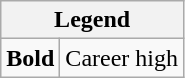<table class="wikitable mw-collapsible mw-collapsed">
<tr>
<th colspan="2">Legend</th>
</tr>
<tr>
<td><strong>Bold</strong></td>
<td>Career high</td>
</tr>
</table>
